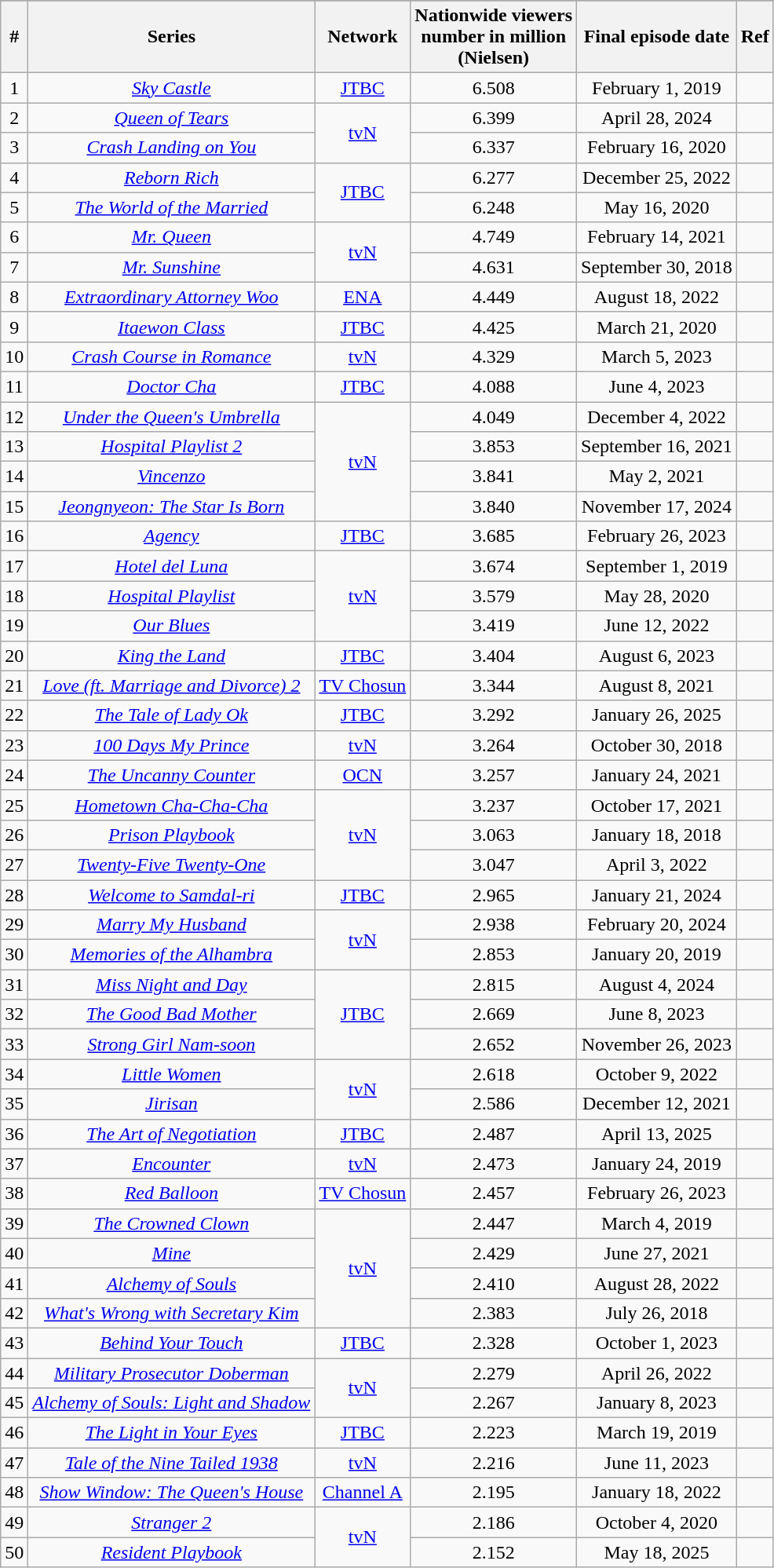<table class="wikitable sortable" style="text-align: center">
<tr>
</tr>
<tr>
<th>#</th>
<th>Series</th>
<th>Network</th>
<th>Nationwide viewers<br>number in million<br>(Nielsen)</th>
<th data-sort-type=date>Final episode date</th>
<th>Ref</th>
</tr>
<tr>
<td>1</td>
<td><em><a href='#'>Sky Castle</a></em></td>
<td><a href='#'>JTBC</a></td>
<td>6.508</td>
<td>February 1, 2019</td>
<td></td>
</tr>
<tr>
<td>2</td>
<td><em><a href='#'>Queen of Tears</a></em></td>
<td rowspan="2"><a href='#'>tvN</a></td>
<td>6.399</td>
<td>April 28, 2024</td>
<td></td>
</tr>
<tr>
<td>3</td>
<td><em><a href='#'>Crash Landing on You</a></em></td>
<td>6.337</td>
<td>February 16, 2020</td>
<td></td>
</tr>
<tr>
<td>4</td>
<td><em><a href='#'>Reborn Rich</a></em></td>
<td rowspan="2"><a href='#'>JTBC</a></td>
<td>6.277</td>
<td>December 25, 2022</td>
<td></td>
</tr>
<tr>
<td>5</td>
<td><em><a href='#'>The World of the Married</a></em></td>
<td>6.248</td>
<td>May 16, 2020</td>
<td></td>
</tr>
<tr>
<td>6</td>
<td><em><a href='#'>Mr. Queen</a></em></td>
<td rowspan="2"><a href='#'>tvN</a></td>
<td>4.749</td>
<td>February 14, 2021</td>
<td></td>
</tr>
<tr>
<td>7</td>
<td><em><a href='#'>Mr. Sunshine</a></em></td>
<td>4.631</td>
<td>September 30, 2018</td>
<td></td>
</tr>
<tr>
<td>8</td>
<td><em><a href='#'>Extraordinary Attorney Woo</a></em></td>
<td><a href='#'>ENA</a></td>
<td>4.449</td>
<td>August 18, 2022</td>
<td></td>
</tr>
<tr>
<td>9</td>
<td><em><a href='#'>Itaewon Class</a></em></td>
<td><a href='#'>JTBC</a></td>
<td>4.425</td>
<td>March 21, 2020</td>
<td></td>
</tr>
<tr>
<td>10</td>
<td><em><a href='#'>Crash Course in Romance</a></em></td>
<td><a href='#'>tvN</a></td>
<td>4.329</td>
<td>March 5, 2023</td>
<td></td>
</tr>
<tr>
<td>11</td>
<td><em><a href='#'>Doctor Cha</a></em></td>
<td><a href='#'>JTBC</a></td>
<td>4.088</td>
<td>June 4, 2023</td>
<td></td>
</tr>
<tr>
<td>12</td>
<td><em><a href='#'>Under the Queen's Umbrella</a></em></td>
<td rowspan="4"><a href='#'>tvN</a></td>
<td>4.049</td>
<td>December 4, 2022</td>
<td></td>
</tr>
<tr>
<td>13</td>
<td><em><a href='#'>Hospital Playlist 2</a></em></td>
<td>3.853</td>
<td>September 16, 2021</td>
<td></td>
</tr>
<tr>
<td>14</td>
<td><em><a href='#'>Vincenzo</a></em></td>
<td>3.841</td>
<td>May 2, 2021</td>
<td></td>
</tr>
<tr>
<td>15</td>
<td><em><a href='#'>Jeongnyeon: The Star Is Born</a></em></td>
<td>3.840</td>
<td>November 17, 2024</td>
<td></td>
</tr>
<tr>
<td>16</td>
<td><em><a href='#'>Agency</a></em></td>
<td><a href='#'>JTBC</a></td>
<td>3.685</td>
<td>February 26, 2023</td>
<td></td>
</tr>
<tr>
<td>17</td>
<td><em><a href='#'>Hotel del Luna</a></em></td>
<td rowspan="3"><a href='#'>tvN</a></td>
<td>3.674</td>
<td>September 1, 2019</td>
<td></td>
</tr>
<tr>
<td>18</td>
<td><em><a href='#'>Hospital Playlist</a></em></td>
<td>3.579</td>
<td>May 28, 2020</td>
<td></td>
</tr>
<tr>
<td>19</td>
<td><em><a href='#'>Our Blues</a></em></td>
<td>3.419</td>
<td>June 12, 2022</td>
<td></td>
</tr>
<tr>
<td>20</td>
<td><em><a href='#'>King the Land</a></em></td>
<td><a href='#'>JTBC</a></td>
<td>3.404</td>
<td>August 6, 2023</td>
<td></td>
</tr>
<tr>
<td>21</td>
<td><em><a href='#'>Love (ft. Marriage and Divorce) 2</a></em></td>
<td><a href='#'>TV Chosun</a></td>
<td>3.344</td>
<td>August 8, 2021</td>
<td></td>
</tr>
<tr>
<td>22</td>
<td><em><a href='#'>The Tale of Lady Ok</a></em></td>
<td><a href='#'>JTBC</a></td>
<td>3.292</td>
<td>January 26, 2025</td>
<td></td>
</tr>
<tr>
<td>23</td>
<td><em><a href='#'>100 Days My Prince</a></em></td>
<td><a href='#'>tvN</a></td>
<td>3.264</td>
<td>October 30, 2018</td>
<td></td>
</tr>
<tr>
<td>24</td>
<td><em><a href='#'>The Uncanny Counter</a></em></td>
<td><a href='#'>OCN</a></td>
<td>3.257</td>
<td>January 24, 2021</td>
<td></td>
</tr>
<tr>
<td>25</td>
<td><em><a href='#'>Hometown Cha-Cha-Cha</a></em></td>
<td rowspan="3"><a href='#'>tvN</a></td>
<td>3.237</td>
<td>October 17, 2021</td>
<td></td>
</tr>
<tr>
<td>26</td>
<td><em><a href='#'>Prison Playbook</a></em></td>
<td>3.063</td>
<td>January 18, 2018</td>
<td></td>
</tr>
<tr>
<td>27</td>
<td><em><a href='#'>Twenty-Five Twenty-One</a></em></td>
<td>3.047</td>
<td>April 3, 2022</td>
<td></td>
</tr>
<tr>
<td>28</td>
<td><em><a href='#'>Welcome to Samdal-ri</a></em></td>
<td><a href='#'>JTBC</a></td>
<td>2.965</td>
<td>January 21, 2024</td>
<td></td>
</tr>
<tr>
<td>29</td>
<td><em><a href='#'>Marry My Husband</a></em></td>
<td rowspan="2"><a href='#'>tvN</a></td>
<td>2.938</td>
<td>February 20, 2024</td>
<td></td>
</tr>
<tr>
<td>30</td>
<td><em><a href='#'>Memories of the Alhambra</a></em></td>
<td>2.853</td>
<td>January 20, 2019</td>
<td></td>
</tr>
<tr>
<td>31</td>
<td><em><a href='#'>Miss Night and Day</a></em></td>
<td rowspan="3"><a href='#'>JTBC</a></td>
<td>2.815</td>
<td>August 4, 2024</td>
<td></td>
</tr>
<tr>
<td>32</td>
<td><em><a href='#'>The Good Bad Mother</a></em></td>
<td>2.669</td>
<td>June 8, 2023</td>
<td></td>
</tr>
<tr>
<td>33</td>
<td><em><a href='#'>Strong Girl Nam-soon</a></em></td>
<td>2.652</td>
<td>November 26, 2023</td>
<td></td>
</tr>
<tr>
<td>34</td>
<td><em><a href='#'>Little Women</a></em></td>
<td rowspan="2"><a href='#'>tvN</a></td>
<td>2.618</td>
<td>October 9, 2022</td>
<td></td>
</tr>
<tr>
<td>35</td>
<td><em><a href='#'>Jirisan</a></em></td>
<td>2.586</td>
<td>December 12, 2021</td>
<td></td>
</tr>
<tr>
<td>36</td>
<td><em><a href='#'>The Art of Negotiation</a></em></td>
<td><a href='#'>JTBC</a></td>
<td>2.487</td>
<td>April 13, 2025</td>
<td></td>
</tr>
<tr>
<td>37</td>
<td><em><a href='#'>Encounter</a></em></td>
<td><a href='#'>tvN</a></td>
<td>2.473</td>
<td>January 24, 2019</td>
<td></td>
</tr>
<tr>
<td>38</td>
<td><em><a href='#'>Red Balloon</a></em></td>
<td><a href='#'>TV Chosun</a></td>
<td>2.457</td>
<td>February 26, 2023</td>
<td></td>
</tr>
<tr>
<td>39</td>
<td><em><a href='#'>The Crowned Clown</a></em></td>
<td rowspan="4"><a href='#'>tvN</a></td>
<td>2.447</td>
<td>March 4, 2019</td>
<td></td>
</tr>
<tr>
<td>40</td>
<td><em><a href='#'>Mine</a></em></td>
<td>2.429</td>
<td>June 27, 2021</td>
<td></td>
</tr>
<tr>
<td>41</td>
<td><em><a href='#'>Alchemy of Souls</a></em></td>
<td>2.410</td>
<td>August 28, 2022</td>
<td></td>
</tr>
<tr>
<td>42</td>
<td><em><a href='#'>What's Wrong with Secretary Kim</a></em></td>
<td>2.383</td>
<td>July 26, 2018</td>
<td></td>
</tr>
<tr>
<td>43</td>
<td><em><a href='#'>Behind Your Touch</a></em></td>
<td><a href='#'>JTBC</a></td>
<td>2.328</td>
<td>October 1, 2023</td>
<td></td>
</tr>
<tr>
<td>44</td>
<td><em><a href='#'>Military Prosecutor Doberman</a></em></td>
<td rowspan="2"><a href='#'>tvN</a></td>
<td>2.279</td>
<td>April 26, 2022</td>
<td></td>
</tr>
<tr>
<td>45</td>
<td><em><a href='#'>Alchemy of Souls: Light and Shadow</a></em></td>
<td>2.267</td>
<td>January 8, 2023</td>
<td></td>
</tr>
<tr>
<td>46</td>
<td><em><a href='#'>The Light in Your Eyes</a></em></td>
<td><a href='#'>JTBC</a></td>
<td>2.223</td>
<td>March 19, 2019</td>
<td></td>
</tr>
<tr>
<td>47</td>
<td><em><a href='#'>Tale of the Nine Tailed 1938</a></em></td>
<td><a href='#'>tvN</a></td>
<td>2.216</td>
<td>June 11, 2023</td>
<td></td>
</tr>
<tr>
<td>48</td>
<td><em><a href='#'>Show Window: The Queen's House</a></em></td>
<td><a href='#'>Channel A</a></td>
<td>2.195</td>
<td>January 18, 2022</td>
<td></td>
</tr>
<tr>
<td>49</td>
<td><em><a href='#'>Stranger 2</a></em></td>
<td rowspan="2"><a href='#'>tvN</a></td>
<td>2.186</td>
<td>October 4, 2020</td>
<td></td>
</tr>
<tr>
<td>50</td>
<td><em><a href='#'>Resident Playbook</a></em></td>
<td>2.152</td>
<td>May 18, 2025</td>
<td></td>
</tr>
</table>
